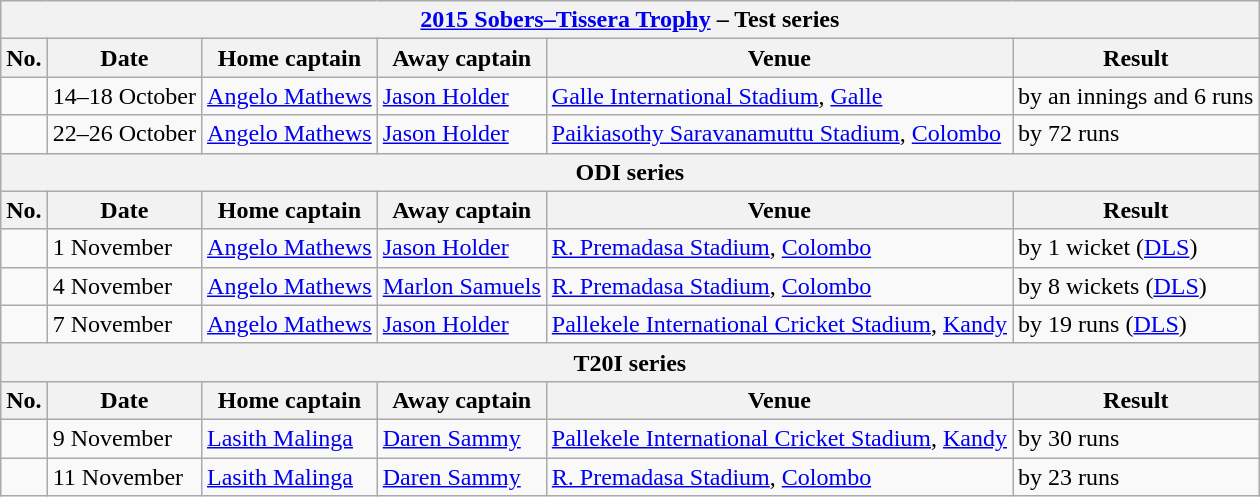<table class="wikitable">
<tr>
<th colspan="9"><a href='#'>2015 Sobers–Tissera Trophy</a> – Test series</th>
</tr>
<tr>
<th>No.</th>
<th>Date</th>
<th>Home captain</th>
<th>Away captain</th>
<th>Venue</th>
<th>Result</th>
</tr>
<tr>
<td></td>
<td>14–18 October</td>
<td><a href='#'>Angelo Mathews</a></td>
<td><a href='#'>Jason Holder</a></td>
<td><a href='#'>Galle International Stadium</a>, <a href='#'>Galle</a></td>
<td> by an innings and 6 runs</td>
</tr>
<tr>
<td></td>
<td>22–26 October</td>
<td><a href='#'>Angelo Mathews</a></td>
<td><a href='#'>Jason Holder</a></td>
<td><a href='#'>Paikiasothy Saravanamuttu Stadium</a>, <a href='#'>Colombo</a></td>
<td> by 72 runs</td>
</tr>
<tr>
<th colspan="9">ODI series</th>
</tr>
<tr>
<th>No.</th>
<th>Date</th>
<th>Home captain</th>
<th>Away captain</th>
<th>Venue</th>
<th>Result</th>
</tr>
<tr>
<td></td>
<td>1 November</td>
<td><a href='#'>Angelo Mathews</a></td>
<td><a href='#'>Jason Holder</a></td>
<td><a href='#'>R. Premadasa Stadium</a>, <a href='#'>Colombo</a></td>
<td> by 1 wicket (<a href='#'>DLS</a>)</td>
</tr>
<tr>
<td></td>
<td>4 November</td>
<td><a href='#'>Angelo Mathews</a></td>
<td><a href='#'>Marlon Samuels</a></td>
<td><a href='#'>R. Premadasa Stadium</a>, <a href='#'>Colombo</a></td>
<td> by 8 wickets (<a href='#'>DLS</a>)</td>
</tr>
<tr>
<td></td>
<td>7 November</td>
<td><a href='#'>Angelo Mathews</a></td>
<td><a href='#'>Jason Holder</a></td>
<td><a href='#'>Pallekele International Cricket Stadium</a>, <a href='#'>Kandy</a></td>
<td> by 19 runs (<a href='#'>DLS</a>)</td>
</tr>
<tr>
<th colspan="9">T20I series</th>
</tr>
<tr>
<th>No.</th>
<th>Date</th>
<th>Home captain</th>
<th>Away captain</th>
<th>Venue</th>
<th>Result</th>
</tr>
<tr>
<td></td>
<td>9 November</td>
<td><a href='#'>Lasith Malinga</a></td>
<td><a href='#'>Daren Sammy</a></td>
<td><a href='#'>Pallekele International Cricket Stadium</a>, <a href='#'>Kandy</a></td>
<td> by 30 runs</td>
</tr>
<tr>
<td></td>
<td>11 November</td>
<td><a href='#'>Lasith Malinga</a></td>
<td><a href='#'>Daren Sammy</a></td>
<td><a href='#'>R. Premadasa Stadium</a>, <a href='#'>Colombo</a></td>
<td> by 23 runs</td>
</tr>
</table>
